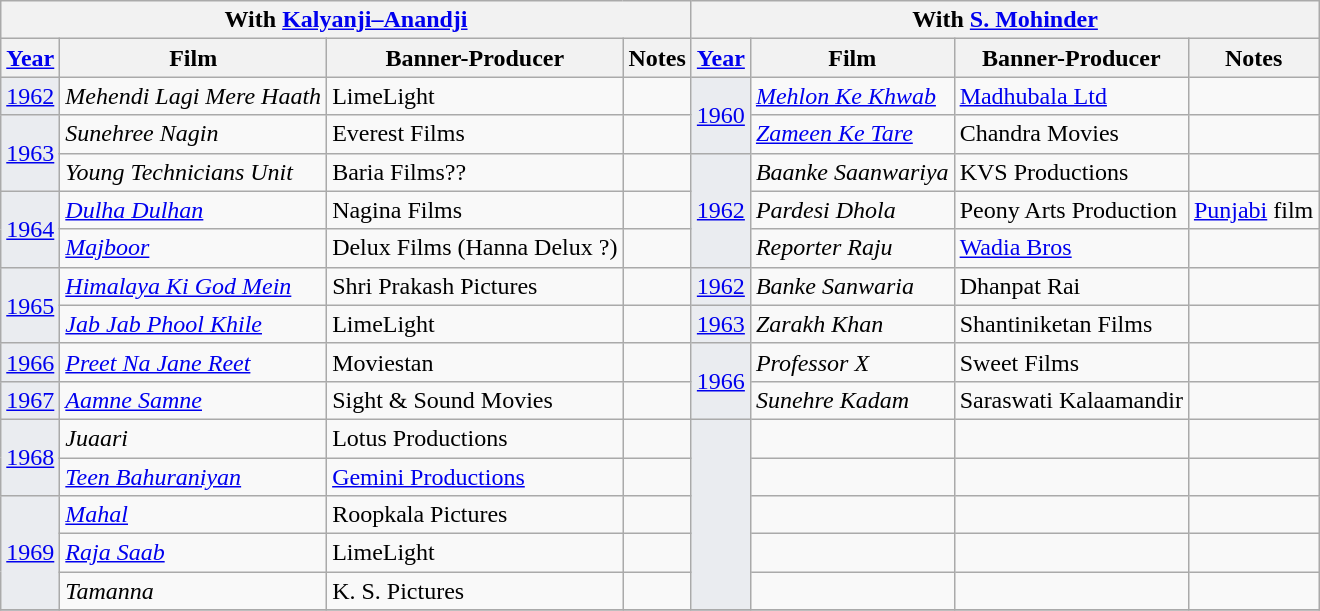<table class="wikitable sortable">
<tr>
<th colspan="4">With <a href='#'>Kalyanji–Anandji</a></th>
<th colspan="4">With <a href='#'>S. Mohinder</a></th>
</tr>
<tr>
<th style=max-width:2em><a href='#'>Year</a></th>
<th>Film</th>
<th>Banner-Producer</th>
<th>Notes</th>
<th style=max-width:2em><a href='#'>Year</a></th>
<th>Film</th>
<th>Banner-Producer</th>
<th>Notes</th>
</tr>
<tr>
<td style="background:#EAECF0; color:black;"><a href='#'>1962</a></td>
<td><em>Mehendi Lagi Mere Haath</em></td>
<td>LimeLight</td>
<td></td>
<td rowspan="2" style="background:#EAECF0; color:black;"><a href='#'>1960</a></td>
<td><em><a href='#'>Mehlon Ke Khwab</a></em></td>
<td><a href='#'>Madhubala Ltd</a></td>
<td></td>
</tr>
<tr>
<td rowspan="2" style="background:#EAECF0; color:black;"><a href='#'>1963</a></td>
<td><em>Sunehree Nagin</em></td>
<td>Everest Films</td>
<td></td>
<td><em><a href='#'>Zameen Ke Tare</a></em></td>
<td>Chandra Movies</td>
<td></td>
</tr>
<tr>
<td><em>Young Technicians Unit</em></td>
<td>Baria Films??</td>
<td></td>
<td rowspan="3" style="background:#EAECF0; color:black;"><a href='#'>1962</a></td>
<td><em>Baanke Saanwariya</em></td>
<td>KVS Productions</td>
<td></td>
</tr>
<tr>
<td rowspan="2" style="background:#EAECF0; color:black;"><a href='#'>1964</a></td>
<td><em><a href='#'>Dulha Dulhan</a></em></td>
<td>Nagina Films</td>
<td></td>
<td><em>Pardesi Dhola</em></td>
<td>Peony Arts Production</td>
<td><a href='#'>Punjabi</a> film</td>
</tr>
<tr>
<td><em><a href='#'>Majboor</a></em></td>
<td>Delux Films (Hanna Delux ?)</td>
<td></td>
<td><em>Reporter Raju</em></td>
<td><a href='#'>Wadia Bros</a></td>
<td></td>
</tr>
<tr>
<td rowspan="2" style="background:#EAECF0; color:black;"><a href='#'>1965</a></td>
<td><em><a href='#'>Himalaya Ki God Mein</a></em></td>
<td>Shri Prakash Pictures</td>
<td></td>
<td style="background:#EAECF0; color:black;"><a href='#'>1962</a></td>
<td><em>Banke Sanwaria</em></td>
<td>Dhanpat Rai</td>
<td></td>
</tr>
<tr>
<td><em><a href='#'>Jab Jab Phool Khile</a></em></td>
<td>LimeLight</td>
<td></td>
<td style="background:#EAECF0; color:black;"><a href='#'>1963</a></td>
<td><em>Zarakh Khan</em></td>
<td>Shantiniketan Films</td>
<td></td>
</tr>
<tr>
<td style="background:#EAECF0; color:black;"><a href='#'>1966</a></td>
<td><em><a href='#'>Preet Na Jane Reet</a></em></td>
<td>Moviestan</td>
<td></td>
<td rowspan="2" style="background:#EAECF0; color:black;"><a href='#'>1966</a></td>
<td><em>Professor X</em></td>
<td>Sweet Films</td>
<td></td>
</tr>
<tr>
<td style="background:#EAECF0; color:black;"><a href='#'>1967</a></td>
<td><em><a href='#'>Aamne Samne</a></em></td>
<td>Sight & Sound Movies</td>
<td></td>
<td><em>Sunehre Kadam</em></td>
<td>Saraswati Kalaamandir</td>
<td></td>
</tr>
<tr>
<td rowspan="2" style="background:#EAECF0; color:black;"><a href='#'>1968</a></td>
<td><em>Juaari</em></td>
<td>Lotus Productions</td>
<td></td>
<td rowspan="5" style="background:#EAECF0; color:black;"></td>
<td></td>
<td></td>
<td></td>
</tr>
<tr>
<td><em><a href='#'>Teen Bahuraniyan</a></em></td>
<td><a href='#'>Gemini Productions</a></td>
<td></td>
<td></td>
<td></td>
<td></td>
</tr>
<tr>
<td rowspan="3" style="background:#EAECF0; color:black;"><a href='#'>1969</a></td>
<td><em><a href='#'>Mahal</a></em></td>
<td>Roopkala Pictures</td>
<td></td>
<td></td>
<td></td>
<td></td>
</tr>
<tr>
<td><em><a href='#'>Raja Saab</a></em></td>
<td>LimeLight</td>
<td></td>
<td></td>
<td></td>
<td></td>
</tr>
<tr>
<td><em>Tamanna</em></td>
<td>K. S. Pictures</td>
<td></td>
<td></td>
<td></td>
<td></td>
</tr>
<tr>
</tr>
</table>
